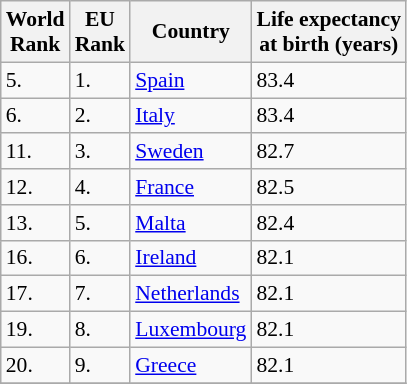<table class="wikitable floatright sortable" style="font-size: 90%">
<tr>
<th>World<br>Rank</th>
<th>EU<br>Rank</th>
<th>Country</th>
<th colspan="3">Life expectancy<br>at birth (years)</th>
</tr>
<tr>
<td>5.</td>
<td>1.</td>
<td><a href='#'>Spain</a></td>
<td>83.4</td>
</tr>
<tr>
<td>6.</td>
<td>2.</td>
<td><a href='#'>Italy</a></td>
<td>83.4</td>
</tr>
<tr>
<td>11.</td>
<td>3.</td>
<td><a href='#'>Sweden</a></td>
<td>82.7</td>
</tr>
<tr>
<td>12.</td>
<td>4.</td>
<td><a href='#'>France</a></td>
<td>82.5</td>
</tr>
<tr>
<td>13.</td>
<td>5.</td>
<td><a href='#'>Malta</a></td>
<td>82.4</td>
</tr>
<tr>
<td>16.</td>
<td>6.</td>
<td><a href='#'>Ireland</a></td>
<td>82.1</td>
</tr>
<tr>
<td>17.</td>
<td>7.</td>
<td><a href='#'>Netherlands</a></td>
<td>82.1</td>
</tr>
<tr>
<td>19.</td>
<td>8.</td>
<td><a href='#'>Luxembourg</a></td>
<td>82.1</td>
</tr>
<tr>
<td>20.</td>
<td>9.</td>
<td><a href='#'>Greece</a></td>
<td>82.1</td>
</tr>
<tr>
</tr>
</table>
